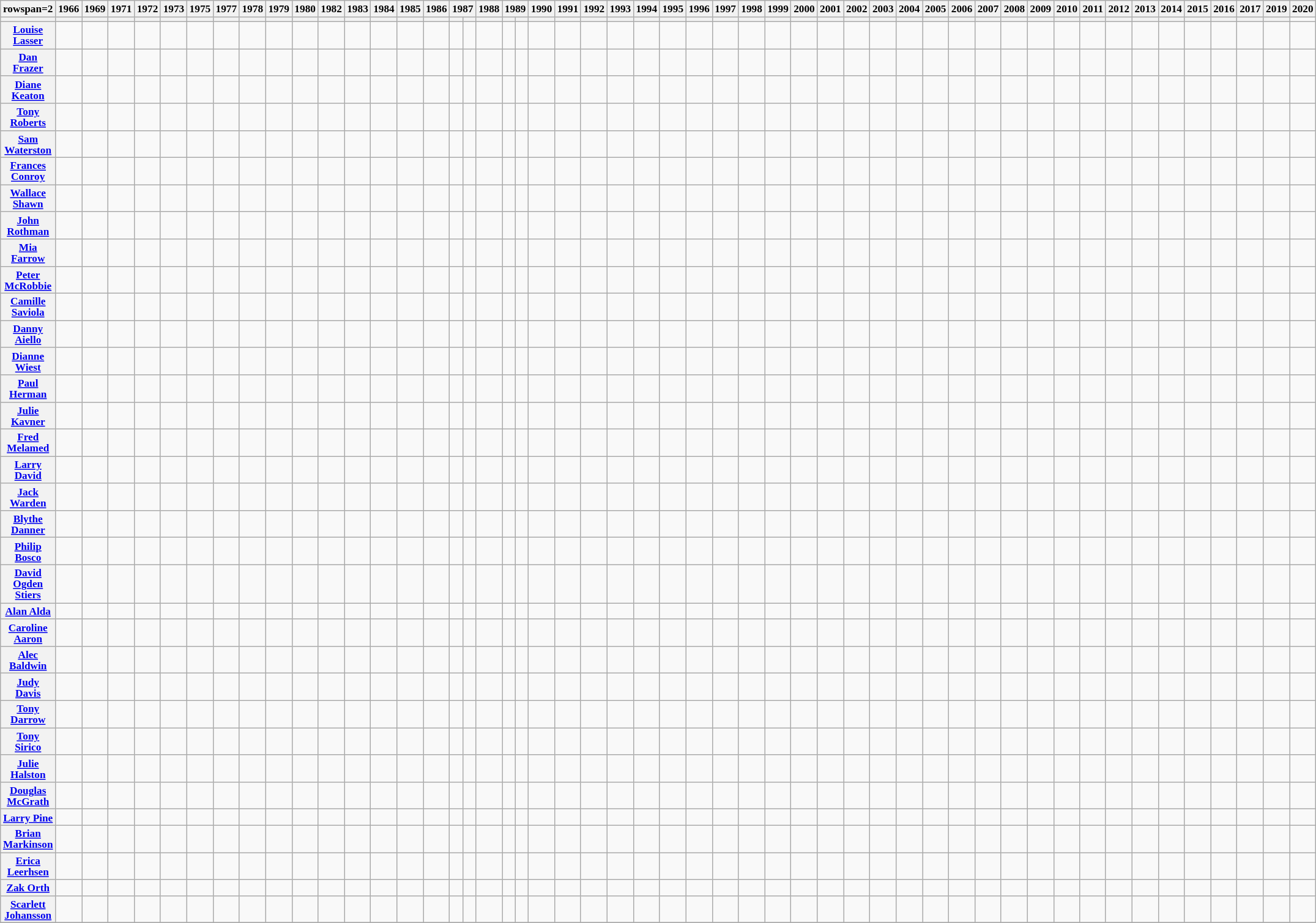<table class="wikitable" style="font-size:72%;">
<tr>
<th>rowspan=2 </th>
<th>1966</th>
<th>1969</th>
<th>1971</th>
<th>1972</th>
<th>1973</th>
<th>1975</th>
<th>1977</th>
<th>1978</th>
<th>1979</th>
<th>1980</th>
<th>1982</th>
<th>1983</th>
<th>1984</th>
<th>1985</th>
<th>1986</th>
<th colspan=2>1987</th>
<th>1988</th>
<th colspan=2>1989</th>
<th>1990</th>
<th>1991</th>
<th>1992</th>
<th>1993</th>
<th>1994</th>
<th>1995</th>
<th>1996</th>
<th>1997</th>
<th>1998</th>
<th>1999</th>
<th>2000</th>
<th>2001</th>
<th>2002</th>
<th>2003</th>
<th>2004</th>
<th>2005</th>
<th>2006</th>
<th>2007</th>
<th>2008</th>
<th>2009</th>
<th>2010</th>
<th>2011</th>
<th>2012</th>
<th>2013</th>
<th>2014</th>
<th>2015</th>
<th>2016</th>
<th>2017</th>
<th>2019</th>
<th>2020</th>
</tr>
<tr>
<th></th>
<th></th>
<th></th>
<th></th>
<th></th>
<th></th>
<th></th>
<th></th>
<th></th>
<th></th>
<th></th>
<th></th>
<th></th>
<th></th>
<th></th>
<th></th>
<th></th>
<th></th>
<th></th>
<th></th>
<th></th>
<th></th>
<th></th>
<th></th>
<th></th>
<th></th>
<th></th>
<th></th>
<th></th>
<th></th>
<th></th>
<th></th>
<th></th>
<th></th>
<th></th>
<th></th>
<th></th>
<th></th>
<th></th>
<th></th>
<th></th>
<th></th>
<th></th>
<th></th>
<th></th>
<th></th>
<th></th>
<th></th>
<th></th>
<th></th>
</tr>
<tr>
<th><a href='#'>Louise Lasser</a></th>
<td></td>
<td></td>
<td></td>
<td></td>
<td></td>
<td></td>
<td></td>
<td></td>
<td></td>
<td></td>
<td></td>
<td></td>
<td></td>
<td></td>
<td></td>
<td></td>
<td></td>
<td></td>
<td></td>
<td></td>
<td></td>
<td></td>
<td></td>
<td></td>
<td></td>
<td></td>
<td></td>
<td></td>
<td></td>
<td></td>
<td></td>
<td></td>
<td></td>
<td></td>
<td></td>
<td></td>
<td></td>
<td></td>
<td></td>
<td></td>
<td></td>
<td></td>
<td></td>
<td></td>
<td></td>
<td></td>
<td></td>
<td></td>
<td></td>
<td></td>
</tr>
<tr>
<th><a href='#'>Dan Frazer</a></th>
<td></td>
<td></td>
<td></td>
<td></td>
<td></td>
<td></td>
<td></td>
<td></td>
<td></td>
<td></td>
<td></td>
<td></td>
<td></td>
<td></td>
<td></td>
<td></td>
<td></td>
<td></td>
<td></td>
<td></td>
<td></td>
<td></td>
<td></td>
<td></td>
<td></td>
<td></td>
<td></td>
<td></td>
<td></td>
<td></td>
<td></td>
<td></td>
<td></td>
<td></td>
<td></td>
<td></td>
<td></td>
<td></td>
<td></td>
<td></td>
<td></td>
<td></td>
<td></td>
<td></td>
<td></td>
<td></td>
<td></td>
<td></td>
<td></td>
<td></td>
</tr>
<tr>
<th><a href='#'>Diane Keaton</a></th>
<td></td>
<td></td>
<td></td>
<td></td>
<td></td>
<td></td>
<td></td>
<td></td>
<td></td>
<td></td>
<td></td>
<td></td>
<td></td>
<td></td>
<td></td>
<td></td>
<td></td>
<td></td>
<td></td>
<td></td>
<td></td>
<td></td>
<td></td>
<td></td>
<td></td>
<td></td>
<td></td>
<td></td>
<td></td>
<td></td>
<td></td>
<td></td>
<td></td>
<td></td>
<td></td>
<td></td>
<td></td>
<td></td>
<td></td>
<td></td>
<td></td>
<td></td>
<td></td>
<td></td>
<td></td>
<td></td>
<td></td>
<td></td>
<td></td>
<td></td>
</tr>
<tr>
<th><a href='#'>Tony Roberts</a></th>
<td></td>
<td></td>
<td></td>
<td></td>
<td></td>
<td></td>
<td></td>
<td></td>
<td></td>
<td></td>
<td></td>
<td></td>
<td></td>
<td></td>
<td></td>
<td></td>
<td></td>
<td></td>
<td></td>
<td></td>
<td></td>
<td></td>
<td></td>
<td></td>
<td></td>
<td></td>
<td></td>
<td></td>
<td></td>
<td></td>
<td></td>
<td></td>
<td></td>
<td></td>
<td></td>
<td></td>
<td></td>
<td></td>
<td></td>
<td></td>
<td></td>
<td></td>
<td></td>
<td></td>
<td></td>
<td></td>
<td></td>
<td></td>
<td></td>
<td></td>
</tr>
<tr>
<th><a href='#'>Sam Waterston</a></th>
<td></td>
<td></td>
<td></td>
<td></td>
<td></td>
<td></td>
<td></td>
<td></td>
<td></td>
<td></td>
<td></td>
<td></td>
<td></td>
<td></td>
<td></td>
<td></td>
<td></td>
<td></td>
<td></td>
<td></td>
<td></td>
<td></td>
<td></td>
<td></td>
<td></td>
<td></td>
<td></td>
<td></td>
<td></td>
<td></td>
<td></td>
<td></td>
<td></td>
<td></td>
<td></td>
<td></td>
<td></td>
<td></td>
<td></td>
<td></td>
<td></td>
<td></td>
<td></td>
<td></td>
<td></td>
<td></td>
<td></td>
<td></td>
<td></td>
<td></td>
</tr>
<tr>
<th><a href='#'>Frances Conroy</a></th>
<td></td>
<td></td>
<td></td>
<td></td>
<td></td>
<td></td>
<td></td>
<td></td>
<td></td>
<td></td>
<td></td>
<td></td>
<td></td>
<td></td>
<td></td>
<td></td>
<td></td>
<td></td>
<td></td>
<td></td>
<td></td>
<td></td>
<td></td>
<td></td>
<td></td>
<td></td>
<td></td>
<td></td>
<td></td>
<td></td>
<td></td>
<td></td>
<td></td>
<td></td>
<td></td>
<td></td>
<td></td>
<td></td>
<td></td>
<td></td>
<td></td>
<td></td>
<td></td>
<td></td>
<td></td>
<td></td>
<td></td>
<td></td>
<td></td>
<td></td>
</tr>
<tr>
<th><a href='#'>Wallace Shawn</a></th>
<td></td>
<td></td>
<td></td>
<td></td>
<td></td>
<td></td>
<td></td>
<td></td>
<td></td>
<td></td>
<td></td>
<td></td>
<td></td>
<td></td>
<td></td>
<td></td>
<td></td>
<td></td>
<td></td>
<td></td>
<td></td>
<td></td>
<td></td>
<td></td>
<td></td>
<td></td>
<td></td>
<td></td>
<td></td>
<td></td>
<td></td>
<td></td>
<td></td>
<td></td>
<td></td>
<td></td>
<td></td>
<td></td>
<td></td>
<td></td>
<td></td>
<td></td>
<td></td>
<td></td>
<td></td>
<td></td>
<td></td>
<td></td>
<td></td>
<td></td>
</tr>
<tr>
<th><a href='#'>John Rothman</a></th>
<td></td>
<td></td>
<td></td>
<td></td>
<td></td>
<td></td>
<td></td>
<td></td>
<td></td>
<td></td>
<td></td>
<td></td>
<td></td>
<td></td>
<td></td>
<td></td>
<td></td>
<td></td>
<td></td>
<td></td>
<td></td>
<td></td>
<td></td>
<td></td>
<td></td>
<td></td>
<td></td>
<td></td>
<td></td>
<td></td>
<td></td>
<td></td>
<td></td>
<td></td>
<td></td>
<td></td>
<td></td>
<td></td>
<td></td>
<td></td>
<td></td>
<td></td>
<td></td>
<td></td>
<td></td>
<td></td>
<td></td>
<td></td>
<td></td>
<td></td>
</tr>
<tr>
<th><a href='#'>Mia Farrow</a></th>
<td></td>
<td></td>
<td></td>
<td></td>
<td></td>
<td></td>
<td></td>
<td></td>
<td></td>
<td></td>
<td></td>
<td></td>
<td></td>
<td></td>
<td></td>
<td></td>
<td></td>
<td></td>
<td></td>
<td></td>
<td></td>
<td></td>
<td></td>
<td></td>
<td></td>
<td></td>
<td></td>
<td></td>
<td></td>
<td></td>
<td></td>
<td></td>
<td></td>
<td></td>
<td></td>
<td></td>
<td></td>
<td></td>
<td></td>
<td></td>
<td></td>
<td></td>
<td></td>
<td></td>
<td></td>
<td></td>
<td></td>
<td></td>
<td></td>
<td></td>
</tr>
<tr>
<th><a href='#'>Peter McRobbie</a></th>
<td></td>
<td></td>
<td></td>
<td></td>
<td></td>
<td></td>
<td></td>
<td></td>
<td></td>
<td></td>
<td></td>
<td></td>
<td></td>
<td></td>
<td></td>
<td></td>
<td></td>
<td></td>
<td></td>
<td></td>
<td></td>
<td></td>
<td></td>
<td></td>
<td></td>
<td></td>
<td></td>
<td></td>
<td></td>
<td></td>
<td></td>
<td></td>
<td></td>
<td></td>
<td></td>
<td></td>
<td></td>
<td></td>
<td></td>
<td></td>
<td></td>
<td></td>
<td></td>
<td></td>
<td></td>
<td></td>
<td></td>
<td></td>
<td></td>
<td></td>
</tr>
<tr>
<th><a href='#'>Camille Saviola</a></th>
<td></td>
<td></td>
<td></td>
<td></td>
<td></td>
<td></td>
<td></td>
<td></td>
<td></td>
<td></td>
<td></td>
<td></td>
<td></td>
<td></td>
<td></td>
<td></td>
<td></td>
<td></td>
<td></td>
<td></td>
<td></td>
<td></td>
<td></td>
<td></td>
<td></td>
<td></td>
<td></td>
<td></td>
<td></td>
<td></td>
<td></td>
<td></td>
<td></td>
<td></td>
<td></td>
<td></td>
<td></td>
<td></td>
<td></td>
<td></td>
<td></td>
<td></td>
<td></td>
<td></td>
<td></td>
<td></td>
<td></td>
<td></td>
<td></td>
<td></td>
</tr>
<tr>
<th><a href='#'>Danny Aiello</a></th>
<td></td>
<td></td>
<td></td>
<td></td>
<td></td>
<td></td>
<td></td>
<td></td>
<td></td>
<td></td>
<td></td>
<td></td>
<td></td>
<td></td>
<td></td>
<td></td>
<td></td>
<td></td>
<td></td>
<td></td>
<td></td>
<td></td>
<td></td>
<td></td>
<td></td>
<td></td>
<td></td>
<td></td>
<td></td>
<td></td>
<td></td>
<td></td>
<td></td>
<td></td>
<td></td>
<td></td>
<td></td>
<td></td>
<td></td>
<td></td>
<td></td>
<td></td>
<td></td>
<td></td>
<td></td>
<td></td>
<td></td>
<td></td>
<td></td>
<td></td>
</tr>
<tr>
<th><a href='#'>Dianne Wiest</a></th>
<td></td>
<td></td>
<td></td>
<td></td>
<td></td>
<td></td>
<td></td>
<td></td>
<td></td>
<td></td>
<td></td>
<td></td>
<td></td>
<td></td>
<td></td>
<td></td>
<td></td>
<td></td>
<td></td>
<td></td>
<td></td>
<td></td>
<td></td>
<td></td>
<td></td>
<td></td>
<td></td>
<td></td>
<td></td>
<td></td>
<td></td>
<td></td>
<td></td>
<td></td>
<td></td>
<td></td>
<td></td>
<td></td>
<td></td>
<td></td>
<td></td>
<td></td>
<td></td>
<td></td>
<td></td>
<td></td>
<td></td>
<td></td>
<td></td>
<td></td>
</tr>
<tr>
<th><a href='#'>Paul Herman</a></th>
<td></td>
<td></td>
<td></td>
<td></td>
<td></td>
<td></td>
<td></td>
<td></td>
<td></td>
<td></td>
<td></td>
<td></td>
<td></td>
<td></td>
<td></td>
<td></td>
<td></td>
<td></td>
<td></td>
<td></td>
<td></td>
<td></td>
<td></td>
<td></td>
<td></td>
<td></td>
<td></td>
<td></td>
<td></td>
<td></td>
<td></td>
<td></td>
<td></td>
<td></td>
<td></td>
<td></td>
<td></td>
<td></td>
<td></td>
<td></td>
<td></td>
<td></td>
<td></td>
<td></td>
<td></td>
<td></td>
<td></td>
<td></td>
<td></td>
<td></td>
</tr>
<tr>
<th><a href='#'>Julie Kavner</a></th>
<td></td>
<td></td>
<td></td>
<td></td>
<td></td>
<td></td>
<td></td>
<td></td>
<td></td>
<td></td>
<td></td>
<td></td>
<td></td>
<td></td>
<td></td>
<td></td>
<td></td>
<td></td>
<td></td>
<td></td>
<td></td>
<td></td>
<td></td>
<td></td>
<td></td>
<td></td>
<td></td>
<td></td>
<td></td>
<td></td>
<td></td>
<td></td>
<td></td>
<td></td>
<td></td>
<td></td>
<td></td>
<td></td>
<td></td>
<td></td>
<td></td>
<td></td>
<td></td>
<td></td>
<td></td>
<td></td>
<td></td>
<td></td>
<td></td>
<td></td>
</tr>
<tr>
<th><a href='#'>Fred Melamed</a></th>
<td></td>
<td></td>
<td></td>
<td></td>
<td></td>
<td></td>
<td></td>
<td></td>
<td></td>
<td></td>
<td></td>
<td></td>
<td></td>
<td></td>
<td></td>
<td></td>
<td></td>
<td></td>
<td></td>
<td></td>
<td></td>
<td></td>
<td></td>
<td></td>
<td></td>
<td></td>
<td></td>
<td></td>
<td></td>
<td></td>
<td></td>
<td></td>
<td></td>
<td></td>
<td></td>
<td></td>
<td></td>
<td></td>
<td></td>
<td></td>
<td></td>
<td></td>
<td></td>
<td></td>
<td></td>
<td></td>
<td></td>
<td></td>
<td></td>
<td></td>
</tr>
<tr>
<th><a href='#'>Larry David</a></th>
<td></td>
<td></td>
<td></td>
<td></td>
<td></td>
<td></td>
<td></td>
<td></td>
<td></td>
<td></td>
<td></td>
<td></td>
<td></td>
<td></td>
<td></td>
<td></td>
<td></td>
<td></td>
<td></td>
<td></td>
<td></td>
<td></td>
<td></td>
<td></td>
<td></td>
<td></td>
<td></td>
<td></td>
<td></td>
<td></td>
<td></td>
<td></td>
<td></td>
<td></td>
<td></td>
<td></td>
<td></td>
<td></td>
<td></td>
<td></td>
<td></td>
<td></td>
<td></td>
<td></td>
<td></td>
<td></td>
<td></td>
<td></td>
<td></td>
<td></td>
</tr>
<tr>
<th><a href='#'>Jack Warden</a></th>
<td></td>
<td></td>
<td></td>
<td></td>
<td></td>
<td></td>
<td></td>
<td></td>
<td></td>
<td></td>
<td></td>
<td></td>
<td></td>
<td></td>
<td></td>
<td></td>
<td></td>
<td></td>
<td></td>
<td></td>
<td></td>
<td></td>
<td></td>
<td></td>
<td></td>
<td></td>
<td></td>
<td></td>
<td></td>
<td></td>
<td></td>
<td></td>
<td></td>
<td></td>
<td></td>
<td></td>
<td></td>
<td></td>
<td></td>
<td></td>
<td></td>
<td></td>
<td></td>
<td></td>
<td></td>
<td></td>
<td></td>
<td></td>
<td></td>
<td></td>
</tr>
<tr>
<th><a href='#'>Blythe Danner</a></th>
<td></td>
<td></td>
<td></td>
<td></td>
<td></td>
<td></td>
<td></td>
<td></td>
<td></td>
<td></td>
<td></td>
<td></td>
<td></td>
<td></td>
<td></td>
<td></td>
<td></td>
<td></td>
<td></td>
<td></td>
<td></td>
<td></td>
<td></td>
<td></td>
<td></td>
<td></td>
<td></td>
<td></td>
<td></td>
<td></td>
<td></td>
<td></td>
<td></td>
<td></td>
<td></td>
<td></td>
<td></td>
<td></td>
<td></td>
<td></td>
<td></td>
<td></td>
<td></td>
<td></td>
<td></td>
<td></td>
<td></td>
<td></td>
<td></td>
<td></td>
</tr>
<tr>
<th><a href='#'>Philip Bosco</a></th>
<td></td>
<td></td>
<td></td>
<td></td>
<td></td>
<td></td>
<td></td>
<td></td>
<td></td>
<td></td>
<td></td>
<td></td>
<td></td>
<td></td>
<td></td>
<td></td>
<td></td>
<td></td>
<td></td>
<td></td>
<td></td>
<td></td>
<td></td>
<td></td>
<td></td>
<td></td>
<td></td>
<td></td>
<td></td>
<td></td>
<td></td>
<td></td>
<td></td>
<td></td>
<td></td>
<td></td>
<td></td>
<td></td>
<td></td>
<td></td>
<td></td>
<td></td>
<td></td>
<td></td>
<td></td>
<td></td>
<td></td>
<td></td>
<td></td>
<td></td>
</tr>
<tr>
<th><a href='#'>David Ogden Stiers</a></th>
<td></td>
<td></td>
<td></td>
<td></td>
<td></td>
<td></td>
<td></td>
<td></td>
<td></td>
<td></td>
<td></td>
<td></td>
<td></td>
<td></td>
<td></td>
<td></td>
<td></td>
<td></td>
<td></td>
<td></td>
<td></td>
<td></td>
<td></td>
<td></td>
<td></td>
<td></td>
<td></td>
<td></td>
<td></td>
<td></td>
<td></td>
<td></td>
<td></td>
<td></td>
<td></td>
<td></td>
<td></td>
<td></td>
<td></td>
<td></td>
<td></td>
<td></td>
<td></td>
<td></td>
<td></td>
<td></td>
<td></td>
<td></td>
<td></td>
<td></td>
</tr>
<tr>
<th><a href='#'>Alan Alda</a></th>
<td></td>
<td></td>
<td></td>
<td></td>
<td></td>
<td></td>
<td></td>
<td></td>
<td></td>
<td></td>
<td></td>
<td></td>
<td></td>
<td></td>
<td></td>
<td></td>
<td></td>
<td></td>
<td></td>
<td></td>
<td></td>
<td></td>
<td></td>
<td></td>
<td></td>
<td></td>
<td></td>
<td></td>
<td></td>
<td></td>
<td></td>
<td></td>
<td></td>
<td></td>
<td></td>
<td></td>
<td></td>
<td></td>
<td></td>
<td></td>
<td></td>
<td></td>
<td></td>
<td></td>
<td></td>
<td></td>
<td></td>
<td></td>
<td></td>
<td></td>
</tr>
<tr>
<th><a href='#'>Caroline Aaron</a></th>
<td></td>
<td></td>
<td></td>
<td></td>
<td></td>
<td></td>
<td></td>
<td></td>
<td></td>
<td></td>
<td></td>
<td></td>
<td></td>
<td></td>
<td></td>
<td></td>
<td></td>
<td></td>
<td></td>
<td></td>
<td></td>
<td></td>
<td></td>
<td></td>
<td></td>
<td></td>
<td></td>
<td></td>
<td></td>
<td></td>
<td></td>
<td></td>
<td></td>
<td></td>
<td></td>
<td></td>
<td></td>
<td></td>
<td></td>
<td></td>
<td></td>
<td></td>
<td></td>
<td></td>
<td></td>
<td></td>
<td></td>
<td></td>
<td></td>
<td></td>
</tr>
<tr>
<th><a href='#'>Alec Baldwin</a></th>
<td></td>
<td></td>
<td></td>
<td></td>
<td></td>
<td></td>
<td></td>
<td></td>
<td></td>
<td></td>
<td></td>
<td></td>
<td></td>
<td></td>
<td></td>
<td></td>
<td></td>
<td></td>
<td></td>
<td></td>
<td></td>
<td></td>
<td></td>
<td></td>
<td></td>
<td></td>
<td></td>
<td></td>
<td></td>
<td></td>
<td></td>
<td></td>
<td></td>
<td></td>
<td></td>
<td></td>
<td></td>
<td></td>
<td></td>
<td></td>
<td></td>
<td></td>
<td></td>
<td></td>
<td></td>
<td></td>
<td></td>
<td></td>
<td></td>
<td></td>
</tr>
<tr>
<th><a href='#'>Judy Davis</a></th>
<td></td>
<td></td>
<td></td>
<td></td>
<td></td>
<td></td>
<td></td>
<td></td>
<td></td>
<td></td>
<td></td>
<td></td>
<td></td>
<td></td>
<td></td>
<td></td>
<td></td>
<td></td>
<td></td>
<td></td>
<td></td>
<td></td>
<td></td>
<td></td>
<td></td>
<td></td>
<td></td>
<td></td>
<td></td>
<td></td>
<td></td>
<td></td>
<td></td>
<td></td>
<td></td>
<td></td>
<td></td>
<td></td>
<td></td>
<td></td>
<td></td>
<td></td>
<td></td>
<td></td>
<td></td>
<td></td>
<td></td>
<td></td>
<td></td>
<td></td>
</tr>
<tr>
<th><a href='#'>Tony Darrow</a></th>
<td></td>
<td></td>
<td></td>
<td></td>
<td></td>
<td></td>
<td></td>
<td></td>
<td></td>
<td></td>
<td></td>
<td></td>
<td></td>
<td></td>
<td></td>
<td></td>
<td></td>
<td></td>
<td></td>
<td></td>
<td></td>
<td></td>
<td></td>
<td></td>
<td></td>
<td></td>
<td></td>
<td></td>
<td></td>
<td></td>
<td></td>
<td></td>
<td></td>
<td></td>
<td></td>
<td></td>
<td></td>
<td></td>
<td></td>
<td></td>
<td></td>
<td></td>
<td></td>
<td></td>
<td></td>
<td></td>
<td></td>
<td></td>
<td></td>
<td></td>
</tr>
<tr>
<th><a href='#'>Tony Sirico</a></th>
<td></td>
<td></td>
<td></td>
<td></td>
<td></td>
<td></td>
<td></td>
<td></td>
<td></td>
<td></td>
<td></td>
<td></td>
<td></td>
<td></td>
<td></td>
<td></td>
<td></td>
<td></td>
<td></td>
<td></td>
<td></td>
<td></td>
<td></td>
<td></td>
<td></td>
<td></td>
<td></td>
<td></td>
<td></td>
<td></td>
<td></td>
<td></td>
<td></td>
<td></td>
<td></td>
<td></td>
<td></td>
<td></td>
<td></td>
<td></td>
<td></td>
<td></td>
<td></td>
<td></td>
<td></td>
<td></td>
<td></td>
<td></td>
<td></td>
<td></td>
</tr>
<tr>
<th><a href='#'>Julie Halston</a></th>
<td></td>
<td></td>
<td></td>
<td></td>
<td></td>
<td></td>
<td></td>
<td></td>
<td></td>
<td></td>
<td></td>
<td></td>
<td></td>
<td></td>
<td></td>
<td></td>
<td></td>
<td></td>
<td></td>
<td></td>
<td></td>
<td></td>
<td></td>
<td></td>
<td></td>
<td></td>
<td></td>
<td></td>
<td></td>
<td></td>
<td></td>
<td></td>
<td></td>
<td></td>
<td></td>
<td></td>
<td></td>
<td></td>
<td></td>
<td></td>
<td></td>
<td></td>
<td></td>
<td></td>
<td></td>
<td></td>
<td></td>
<td></td>
<td></td>
<td></td>
</tr>
<tr>
<th><a href='#'>Douglas McGrath</a></th>
<td></td>
<td></td>
<td></td>
<td></td>
<td></td>
<td></td>
<td></td>
<td></td>
<td></td>
<td></td>
<td></td>
<td></td>
<td></td>
<td></td>
<td></td>
<td></td>
<td></td>
<td></td>
<td></td>
<td></td>
<td></td>
<td></td>
<td></td>
<td></td>
<td></td>
<td></td>
<td></td>
<td></td>
<td></td>
<td></td>
<td></td>
<td></td>
<td></td>
<td></td>
<td></td>
<td></td>
<td></td>
<td></td>
<td></td>
<td></td>
<td></td>
<td></td>
<td></td>
<td></td>
<td></td>
<td></td>
<td></td>
<td></td>
<td></td>
<td></td>
</tr>
<tr>
<th><a href='#'>Larry Pine</a></th>
<td></td>
<td></td>
<td></td>
<td></td>
<td></td>
<td></td>
<td></td>
<td></td>
<td></td>
<td></td>
<td></td>
<td></td>
<td></td>
<td></td>
<td></td>
<td></td>
<td></td>
<td></td>
<td></td>
<td></td>
<td></td>
<td></td>
<td></td>
<td></td>
<td></td>
<td></td>
<td></td>
<td></td>
<td></td>
<td></td>
<td></td>
<td></td>
<td></td>
<td></td>
<td></td>
<td></td>
<td></td>
<td></td>
<td></td>
<td></td>
<td></td>
<td></td>
<td></td>
<td></td>
<td></td>
<td></td>
<td></td>
<td></td>
<td></td>
<td></td>
</tr>
<tr>
<th><a href='#'>Brian Markinson</a></th>
<td></td>
<td></td>
<td></td>
<td></td>
<td></td>
<td></td>
<td></td>
<td></td>
<td></td>
<td></td>
<td></td>
<td></td>
<td></td>
<td></td>
<td></td>
<td></td>
<td></td>
<td></td>
<td></td>
<td></td>
<td></td>
<td></td>
<td></td>
<td></td>
<td></td>
<td></td>
<td></td>
<td></td>
<td></td>
<td></td>
<td></td>
<td></td>
<td></td>
<td></td>
<td></td>
<td></td>
<td></td>
<td></td>
<td></td>
<td></td>
<td></td>
<td></td>
<td></td>
<td></td>
<td></td>
<td></td>
<td></td>
<td></td>
<td></td>
<td></td>
</tr>
<tr>
<th><a href='#'>Erica Leerhsen</a></th>
<td></td>
<td></td>
<td></td>
<td></td>
<td></td>
<td></td>
<td></td>
<td></td>
<td></td>
<td></td>
<td></td>
<td></td>
<td></td>
<td></td>
<td></td>
<td></td>
<td></td>
<td></td>
<td></td>
<td></td>
<td></td>
<td></td>
<td></td>
<td></td>
<td></td>
<td></td>
<td></td>
<td></td>
<td></td>
<td></td>
<td></td>
<td></td>
<td></td>
<td></td>
<td></td>
<td></td>
<td></td>
<td></td>
<td></td>
<td></td>
<td></td>
<td></td>
<td></td>
<td></td>
<td></td>
<td></td>
<td></td>
<td></td>
<td></td>
<td></td>
</tr>
<tr>
<th><a href='#'>Zak Orth</a></th>
<td></td>
<td></td>
<td></td>
<td></td>
<td></td>
<td></td>
<td></td>
<td></td>
<td></td>
<td></td>
<td></td>
<td></td>
<td></td>
<td></td>
<td></td>
<td></td>
<td></td>
<td></td>
<td></td>
<td></td>
<td></td>
<td></td>
<td></td>
<td></td>
<td></td>
<td></td>
<td></td>
<td></td>
<td></td>
<td></td>
<td></td>
<td></td>
<td></td>
<td></td>
<td></td>
<td></td>
<td></td>
<td></td>
<td></td>
<td></td>
<td></td>
<td></td>
<td></td>
<td></td>
<td></td>
<td></td>
<td></td>
<td></td>
<td></td>
<td></td>
</tr>
<tr>
<th><a href='#'>Scarlett Johansson</a></th>
<td></td>
<td></td>
<td></td>
<td></td>
<td></td>
<td></td>
<td></td>
<td></td>
<td></td>
<td></td>
<td></td>
<td></td>
<td></td>
<td></td>
<td></td>
<td></td>
<td></td>
<td></td>
<td></td>
<td></td>
<td></td>
<td></td>
<td></td>
<td></td>
<td></td>
<td></td>
<td></td>
<td></td>
<td></td>
<td></td>
<td></td>
<td></td>
<td></td>
<td></td>
<td></td>
<td></td>
<td></td>
<td></td>
<td></td>
<td></td>
<td></td>
<td></td>
<td></td>
<td></td>
<td></td>
<td></td>
<td></td>
<td></td>
<td></td>
<td></td>
</tr>
<tr>
</tr>
</table>
